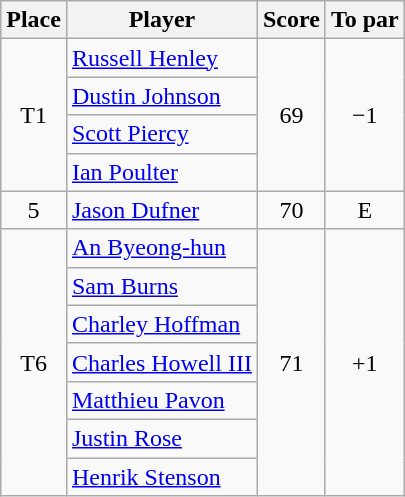<table class="wikitable">
<tr>
<th>Place</th>
<th>Player</th>
<th>Score</th>
<th>To par</th>
</tr>
<tr>
<td rowspan=4 align=center>T1</td>
<td> <a href='#'>Russell Henley</a></td>
<td rowspan=4 align=center>69</td>
<td rowspan=4 align=center>−1</td>
</tr>
<tr>
<td> <a href='#'>Dustin Johnson</a></td>
</tr>
<tr>
<td> <a href='#'>Scott Piercy</a></td>
</tr>
<tr>
<td> <a href='#'>Ian Poulter</a></td>
</tr>
<tr>
<td align=center>5</td>
<td> <a href='#'>Jason Dufner</a></td>
<td align=center>70</td>
<td align=center>E</td>
</tr>
<tr>
<td rowspan=7 align=center>T6</td>
<td> <a href='#'>An Byeong-hun</a></td>
<td rowspan=7 align=center>71</td>
<td rowspan=7 align=center>+1</td>
</tr>
<tr>
<td> <a href='#'>Sam Burns</a></td>
</tr>
<tr>
<td> <a href='#'>Charley Hoffman</a></td>
</tr>
<tr>
<td> <a href='#'>Charles Howell III</a></td>
</tr>
<tr>
<td> <a href='#'>Matthieu Pavon</a></td>
</tr>
<tr>
<td> <a href='#'>Justin Rose</a></td>
</tr>
<tr>
<td> <a href='#'>Henrik Stenson</a></td>
</tr>
</table>
